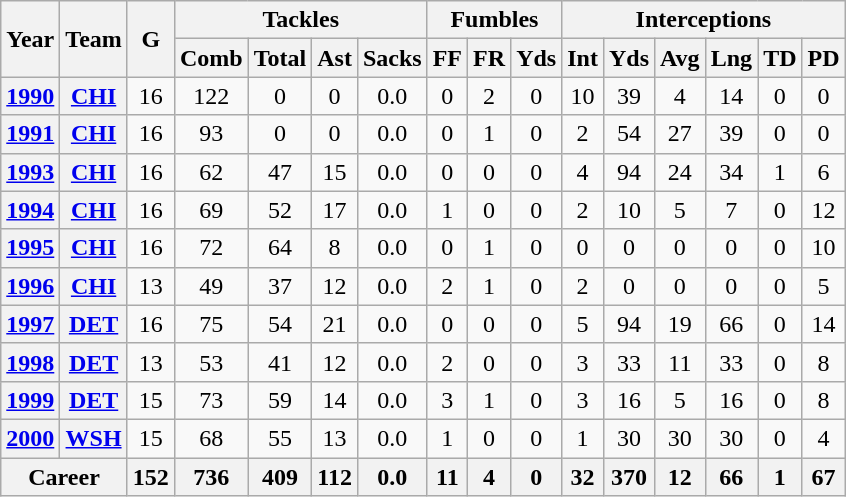<table class="wikitable" style="text-align: center;">
<tr>
<th rowspan="2">Year</th>
<th rowspan="2">Team</th>
<th rowspan="2">G</th>
<th colspan="4">Tackles</th>
<th colspan="3">Fumbles</th>
<th colspan="6">Interceptions</th>
</tr>
<tr>
<th>Comb</th>
<th>Total</th>
<th>Ast</th>
<th>Sacks</th>
<th>FF</th>
<th>FR</th>
<th>Yds</th>
<th>Int</th>
<th>Yds</th>
<th>Avg</th>
<th>Lng</th>
<th>TD</th>
<th>PD</th>
</tr>
<tr>
<th><a href='#'>1990</a></th>
<th><a href='#'>CHI</a></th>
<td>16</td>
<td>122</td>
<td>0</td>
<td>0</td>
<td>0.0</td>
<td>0</td>
<td>2</td>
<td>0</td>
<td>10</td>
<td>39</td>
<td>4</td>
<td>14</td>
<td>0</td>
<td>0</td>
</tr>
<tr>
<th><a href='#'>1991</a></th>
<th><a href='#'>CHI</a></th>
<td>16</td>
<td>93</td>
<td>0</td>
<td>0</td>
<td>0.0</td>
<td>0</td>
<td>1</td>
<td>0</td>
<td>2</td>
<td>54</td>
<td>27</td>
<td>39</td>
<td>0</td>
<td>0</td>
</tr>
<tr>
<th><a href='#'>1993</a></th>
<th><a href='#'>CHI</a></th>
<td>16</td>
<td>62</td>
<td>47</td>
<td>15</td>
<td>0.0</td>
<td>0</td>
<td>0</td>
<td>0</td>
<td>4</td>
<td>94</td>
<td>24</td>
<td>34</td>
<td>1</td>
<td>6</td>
</tr>
<tr>
<th><a href='#'>1994</a></th>
<th><a href='#'>CHI</a></th>
<td>16</td>
<td>69</td>
<td>52</td>
<td>17</td>
<td>0.0</td>
<td>1</td>
<td>0</td>
<td>0</td>
<td>2</td>
<td>10</td>
<td>5</td>
<td>7</td>
<td>0</td>
<td>12</td>
</tr>
<tr>
<th><a href='#'>1995</a></th>
<th><a href='#'>CHI</a></th>
<td>16</td>
<td>72</td>
<td>64</td>
<td>8</td>
<td>0.0</td>
<td>0</td>
<td>1</td>
<td>0</td>
<td>0</td>
<td>0</td>
<td>0</td>
<td>0</td>
<td>0</td>
<td>10</td>
</tr>
<tr>
<th><a href='#'>1996</a></th>
<th><a href='#'>CHI</a></th>
<td>13</td>
<td>49</td>
<td>37</td>
<td>12</td>
<td>0.0</td>
<td>2</td>
<td>1</td>
<td>0</td>
<td>2</td>
<td>0</td>
<td>0</td>
<td>0</td>
<td>0</td>
<td>5</td>
</tr>
<tr>
<th><a href='#'>1997</a></th>
<th><a href='#'>DET</a></th>
<td>16</td>
<td>75</td>
<td>54</td>
<td>21</td>
<td>0.0</td>
<td>0</td>
<td>0</td>
<td>0</td>
<td>5</td>
<td>94</td>
<td>19</td>
<td>66</td>
<td>0</td>
<td>14</td>
</tr>
<tr>
<th><a href='#'>1998</a></th>
<th><a href='#'>DET</a></th>
<td>13</td>
<td>53</td>
<td>41</td>
<td>12</td>
<td>0.0</td>
<td>2</td>
<td>0</td>
<td>0</td>
<td>3</td>
<td>33</td>
<td>11</td>
<td>33</td>
<td>0</td>
<td>8</td>
</tr>
<tr>
<th><a href='#'>1999</a></th>
<th><a href='#'>DET</a></th>
<td>15</td>
<td>73</td>
<td>59</td>
<td>14</td>
<td>0.0</td>
<td>3</td>
<td>1</td>
<td>0</td>
<td>3</td>
<td>16</td>
<td>5</td>
<td>16</td>
<td>0</td>
<td>8</td>
</tr>
<tr>
<th><a href='#'>2000</a></th>
<th><a href='#'>WSH</a></th>
<td>15</td>
<td>68</td>
<td>55</td>
<td>13</td>
<td>0.0</td>
<td>1</td>
<td>0</td>
<td>0</td>
<td>1</td>
<td>30</td>
<td>30</td>
<td>30</td>
<td>0</td>
<td>4</td>
</tr>
<tr>
<th colspan="2">Career</th>
<th>152</th>
<th>736</th>
<th>409</th>
<th>112</th>
<th>0.0</th>
<th>11</th>
<th>4</th>
<th>0</th>
<th>32</th>
<th>370</th>
<th>12</th>
<th>66</th>
<th>1</th>
<th>67</th>
</tr>
</table>
